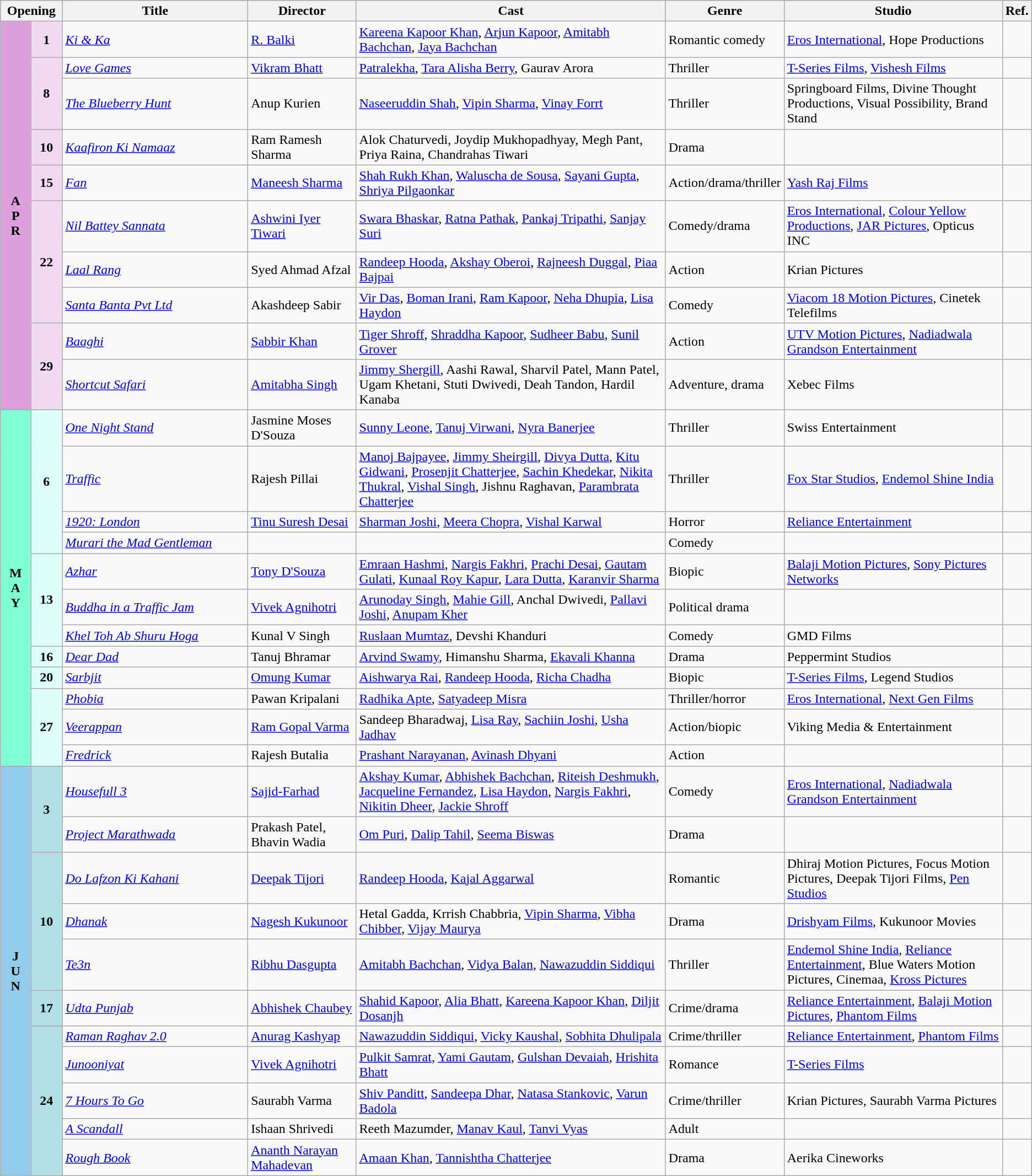<table class="wikitable">
<tr style="background:#b0e0e6; text-align:center;">
<th colspan="2" style="width:6%;"><strong>Opening</strong></th>
<th style="width:18%;"><strong>Title</strong></th>
<th style="width:10.5%;"><strong>Director</strong></th>
<th style="width:30%;"><strong>Cast</strong></th>
<th style="width:10%;"><strong>Genre</strong></th>
<th>Studio</th>
<th>Ref.</th>
</tr>
<tr>
<td rowspan="10" style="text-align:center; background:plum; textcolor:#000;"><strong>A<br>P<br>R</strong></td>
<td rowspan="1" style="text-align:center;background:#f1daf1;"><strong>1</strong></td>
<td><em><a href='#'>Ki & Ka</a></em></td>
<td><a href='#'>R. Balki</a></td>
<td><a href='#'>Kareena Kapoor Khan</a>, <a href='#'>Arjun Kapoor</a>, <a href='#'>Amitabh Bachchan</a>, <a href='#'>Jaya Bachchan</a></td>
<td>Romantic comedy</td>
<td><a href='#'>Eros International</a>, Hope Productions</td>
<td></td>
</tr>
<tr>
<td rowspan="2" style="text-align:center;background:#f1daf1;"><strong>8</strong></td>
<td><em><a href='#'>Love Games</a></em></td>
<td><a href='#'>Vikram Bhatt</a></td>
<td><a href='#'>Patralekha</a>, <a href='#'>Tara Alisha Berry</a>, Gaurav Arora</td>
<td>Thriller</td>
<td><a href='#'>T-Series Films</a>, <a href='#'>Vishesh Films</a></td>
<td></td>
</tr>
<tr>
<td><em><a href='#'>The Blueberry Hunt</a></em></td>
<td>Anup Kurien</td>
<td><a href='#'>Naseeruddin Shah</a>, <a href='#'>Vipin Sharma</a>, <a href='#'>Vinay Forrt</a></td>
<td>Thriller</td>
<td>Springboard Films, Divine Thought Productions, Visual Possibility, Brand Stand</td>
<td></td>
</tr>
<tr>
<td rowspan="1" style="text-align:center;background:#f1daf1;"><strong>10</strong></td>
<td><em><a href='#'>Kaafiron Ki Namaaz</a></em></td>
<td>Ram Ramesh Sharma</td>
<td>Alok Chaturvedi, Joydip Mukhopadhyay, Megh Pant, Priya Raina, Chandrahas Tiwari</td>
<td>Drama</td>
<td></td>
<td></td>
</tr>
<tr>
<td rowspan="1" style="text-align:center;background:#f1daf1;"><strong>15</strong></td>
<td><em><a href='#'>Fan</a></em></td>
<td><a href='#'>Maneesh Sharma</a></td>
<td><a href='#'>Shah Rukh Khan</a>, <a href='#'>Waluscha de Sousa</a>, <a href='#'>Sayani Gupta</a>, <a href='#'>Shriya Pilgaonkar</a></td>
<td>Action/drama/thriller</td>
<td><a href='#'>Yash Raj Films</a></td>
<td></td>
</tr>
<tr>
<td rowspan="3" style="text-align:center;background:#f1daf1;"><strong>22</strong></td>
<td><em><a href='#'>Nil Battey Sannata</a></em></td>
<td><a href='#'>Ashwini Iyer Tiwari</a></td>
<td><a href='#'>Swara Bhaskar</a>, <a href='#'>Ratna Pathak</a>, <a href='#'>Pankaj Tripathi</a>, <a href='#'>Sanjay Suri</a></td>
<td>Comedy/drama</td>
<td><a href='#'>Eros International</a>, <a href='#'>Colour Yellow Productions</a>, <a href='#'>JAR Pictures</a>, Opticus INC</td>
<td></td>
</tr>
<tr>
<td><em><a href='#'>Laal Rang</a></em></td>
<td>Syed Ahmad Afzal</td>
<td><a href='#'>Randeep Hooda</a>, <a href='#'>Akshay Oberoi</a>, <a href='#'>Rajneesh Duggal</a>, <a href='#'>Piaa Bajpai</a></td>
<td>Action</td>
<td>Krian Pictures</td>
<td></td>
</tr>
<tr>
<td><em><a href='#'>Santa Banta Pvt Ltd</a></em></td>
<td>Akashdeep Sabir</td>
<td><a href='#'>Vir Das</a>, <a href='#'>Boman Irani</a>, <a href='#'>Ram Kapoor</a>, <a href='#'>Neha Dhupia</a>, <a href='#'>Lisa Haydon</a></td>
<td>Comedy</td>
<td><a href='#'>Viacom 18 Motion Pictures</a>, Cinetek Telefilms</td>
<td></td>
</tr>
<tr>
<td rowspan="2" style="text-align:center;background:#f1daf1;"><strong>29</strong></td>
<td><em><a href='#'>Baaghi</a></em></td>
<td><a href='#'>Sabbir Khan</a></td>
<td><a href='#'>Tiger Shroff</a>, <a href='#'>Shraddha Kapoor</a>, <a href='#'>Sudheer Babu</a>, <a href='#'>Sunil Grover</a></td>
<td>Action</td>
<td><a href='#'>UTV Motion Pictures</a>, <a href='#'>Nadiadwala Grandson Entertainment</a></td>
<td></td>
</tr>
<tr>
<td><em><a href='#'>Shortcut Safari</a></em></td>
<td><a href='#'>Amitabha Singh</a></td>
<td><a href='#'>Jimmy Shergill</a>, Aashi Rawal, Sharvil Patel, Mann Patel, Ugam Khetani, Stuti Dwivedi, Deah Tandon, Hardil Kanaba</td>
<td>Adventure, drama</td>
<td>Xebec Films</td>
<td></td>
</tr>
<tr May>
<td rowspan="12" style="text-align:center; background:#7FFFD4; textcolor:#000;"><strong>M<br>A<br>Y</strong></td>
<td rowspan="4" style="text-align:center;background:#DBFFF8;"><strong>6</strong></td>
<td><em><a href='#'>One Night Stand</a></em></td>
<td>Jasmine Moses D'Souza</td>
<td><a href='#'>Sunny Leone</a>, <a href='#'>Tanuj Virwani</a>, <a href='#'>Nyra Banerjee</a></td>
<td>Thriller</td>
<td>Swiss Entertainment</td>
<td></td>
</tr>
<tr>
<td><em><a href='#'>Traffic</a></em></td>
<td>Rajesh Pillai</td>
<td><a href='#'>Manoj Bajpayee</a>, <a href='#'>Jimmy Sheirgill</a>, <a href='#'>Divya Dutta</a>, <a href='#'>Kitu Gidwani</a>, <a href='#'>Prosenjit Chatterjee</a>, <a href='#'>Sachin Khedekar</a>, <a href='#'>Nikita Thukral</a>, <a href='#'>Vishal Singh</a>, Jishnu Raghavan, <a href='#'>Parambrata Chatterjee</a></td>
<td>Thriller</td>
<td><a href='#'>Fox Star Studios</a>, <a href='#'>Endemol Shine India</a></td>
<td></td>
</tr>
<tr>
<td><em><a href='#'>1920: London</a></em></td>
<td><a href='#'>Tinu Suresh Desai</a></td>
<td><a href='#'>Sharman Joshi</a>, <a href='#'>Meera Chopra</a>, <a href='#'>Vishal Karwal</a></td>
<td>Horror</td>
<td><a href='#'>Reliance Entertainment</a></td>
<td></td>
</tr>
<tr>
<td><em><a href='#'>Murari the Mad Gentleman</a></em></td>
<td></td>
<td></td>
<td>Comedy</td>
<td></td>
<td></td>
</tr>
<tr>
<td rowspan="3" style="text-align:center;background:#DBFFF8;"><strong>13</strong></td>
<td><em><a href='#'>Azhar</a></em></td>
<td><a href='#'>Tony D'Souza</a></td>
<td><a href='#'>Emraan Hashmi</a>, <a href='#'>Nargis Fakhri</a>, <a href='#'>Prachi Desai</a>, <a href='#'>Gautam Gulati</a>, <a href='#'>Kunaal Roy Kapur</a>, <a href='#'>Lara Dutta</a>, <a href='#'>Karanvir Sharma</a></td>
<td>Biopic</td>
<td><a href='#'>Balaji Motion Pictures</a>, <a href='#'>Sony Pictures Networks</a></td>
<td></td>
</tr>
<tr>
<td><em><a href='#'>Buddha in a Traffic Jam</a></em></td>
<td><a href='#'>Vivek Agnihotri</a></td>
<td><a href='#'>Arunoday Singh</a>, <a href='#'>Mahie Gill</a>, Anchal Dwivedi, <a href='#'>Pallavi Joshi</a>, <a href='#'>Anupam Kher</a></td>
<td>Political drama</td>
<td></td>
<td></td>
</tr>
<tr>
<td><em><a href='#'>Khel Toh Ab Shuru Hoga</a></em></td>
<td>Kunal V Singh</td>
<td><a href='#'>Ruslaan Mumtaz</a>, Devshi Khanduri</td>
<td>Comedy</td>
<td>GMD Films</td>
<td></td>
</tr>
<tr>
<td rowspan="1" style="text-align:center;background:#DBFFF8;"><strong>16</strong></td>
<td><em><a href='#'>Dear Dad</a></em></td>
<td>Tanuj Bhramar</td>
<td><a href='#'>Arvind Swamy</a>, Himanshu Sharma, <a href='#'>Ekavali Khanna</a></td>
<td>Drama</td>
<td>Peppermint Studios</td>
<td></td>
</tr>
<tr>
<td style="text-align:center;background:#DBFFF8;"><strong>20</strong></td>
<td><em><a href='#'>Sarbjit</a></em></td>
<td><a href='#'>Omung Kumar</a></td>
<td><a href='#'>Aishwarya Rai</a>, <a href='#'>Randeep Hooda</a>, <a href='#'>Richa Chadha</a></td>
<td>Biopic</td>
<td><a href='#'>T-Series Films</a>, Legend Studios</td>
<td></td>
</tr>
<tr>
<td rowspan="3" style="text-align:center;background:#DBFFF8;"><strong>27</strong></td>
<td><em><a href='#'>Phobia</a></em></td>
<td>Pawan Kripalani</td>
<td><a href='#'>Radhika Apte</a>, <a href='#'>Satyadeep Misra</a></td>
<td>Thriller/horror</td>
<td><a href='#'>Eros International</a>, <a href='#'>Next Gen Films</a></td>
<td></td>
</tr>
<tr>
<td><em><a href='#'>Veerappan</a></em></td>
<td><a href='#'>Ram Gopal Varma</a></td>
<td>Sandeep Bharadwaj, <a href='#'>Lisa Ray</a>, <a href='#'>Sachiin Joshi</a>, <a href='#'>Usha Jadhav</a></td>
<td>Action/biopic</td>
<td>Viking Media & Entertainment</td>
<td></td>
</tr>
<tr>
<td><em><a href='#'>Fredrick</a></em></td>
<td>Rajesh Butalia</td>
<td><a href='#'>Prashant Narayanan</a>, <a href='#'>Avinash Dhyani</a></td>
<td>Action</td>
<td></td>
<td></td>
</tr>
<tr June>
<td rowspan="11" style="text-align:center; background:#93CCEA; textcolor:#000;"><strong>J<br>U<br>N</strong></td>
<td rowspan="2" style="text-align:center; background:#B0E0E6;"><strong>3</strong></td>
<td><em><a href='#'>Housefull 3</a></em></td>
<td><a href='#'>Sajid-Farhad</a></td>
<td><a href='#'>Akshay Kumar</a>, <a href='#'>Abhishek Bachchan</a>, <a href='#'>Riteish Deshmukh</a>, <a href='#'>Jacqueline Fernandez</a>, <a href='#'>Lisa Haydon</a>, <a href='#'>Nargis Fakhri</a>, <a href='#'>Nikitin Dheer</a>, <a href='#'>Jackie Shroff</a></td>
<td>Comedy</td>
<td><a href='#'>Eros International</a>, <a href='#'>Nadiadwala Grandson Entertainment</a></td>
<td></td>
</tr>
<tr>
<td><em><a href='#'>Project Marathwada</a></em></td>
<td>Prakash Patel, Bhavin Wadia</td>
<td><a href='#'>Om Puri</a>, <a href='#'>Dalip Tahil</a>, <a href='#'>Seema Biswas</a></td>
<td>Drama</td>
<td></td>
<td></td>
</tr>
<tr>
<td rowspan="3" style="text-align:center; background:#B0E0E6;"><strong>10</strong></td>
<td><em><a href='#'>Do Lafzon Ki Kahani</a></em></td>
<td><a href='#'>Deepak Tijori</a></td>
<td><a href='#'>Randeep Hooda</a>, <a href='#'>Kajal Aggarwal</a></td>
<td>Romantic</td>
<td>Dhiraj Motion Pictures, Focus Motion Pictures, Deepak Tijori Films, <a href='#'>Pen Studios</a></td>
<td></td>
</tr>
<tr>
<td><em><a href='#'>Dhanak</a></em></td>
<td><a href='#'>Nagesh Kukunoor</a></td>
<td>Hetal Gadda, Krrish Chabbria, <a href='#'>Vipin Sharma</a>, <a href='#'>Vibha Chibber</a>, <a href='#'>Vijay Maurya</a></td>
<td>Drama</td>
<td><a href='#'>Drishyam Films</a>, Kukunoor Movies</td>
<td></td>
</tr>
<tr>
<td><em><a href='#'>Te3n</a></em></td>
<td><a href='#'>Ribhu Dasgupta</a></td>
<td><a href='#'>Amitabh Bachchan</a>, <a href='#'>Vidya Balan</a>, <a href='#'>Nawazuddin Siddiqui</a></td>
<td>Thriller</td>
<td><a href='#'>Endemol Shine India</a>, <a href='#'>Reliance Entertainment</a>, Blue Waters Motion Pictures, Cinemaa, <a href='#'>Kross Pictures</a></td>
<td></td>
</tr>
<tr>
<td rowspan="1" style="text-align:center; background:#B0E0E6;"><strong>17</strong></td>
<td><em><a href='#'>Udta Punjab</a></em></td>
<td><a href='#'>Abhishek Chaubey</a></td>
<td><a href='#'>Shahid Kapoor</a>, <a href='#'>Alia Bhatt</a>, <a href='#'>Kareena Kapoor Khan</a>, <a href='#'>Diljit Dosanjh</a></td>
<td>Crime/drama</td>
<td><a href='#'>Reliance Entertainment</a>, <a href='#'>Balaji Motion Pictures</a>, <a href='#'>Phantom Films</a></td>
<td></td>
</tr>
<tr>
<td rowspan="5" style="text-align:center; background:#B0E0E6;"><strong>24</strong></td>
<td><em><a href='#'>Raman Raghav 2.0</a></em></td>
<td><a href='#'>Anurag Kashyap</a></td>
<td><a href='#'>Nawazuddin Siddiqui</a>, <a href='#'>Vicky Kaushal</a>, <a href='#'>Sobhita Dhulipala</a></td>
<td>Crime/thriller</td>
<td><a href='#'>Reliance Entertainment</a>, <a href='#'>Phantom Films</a></td>
<td></td>
</tr>
<tr>
<td><em><a href='#'>Junooniyat</a></em></td>
<td><a href='#'>Vivek Agnihotri</a></td>
<td><a href='#'>Pulkit Samrat</a>, <a href='#'>Yami Gautam</a>, <a href='#'>Gulshan Devaiah</a>, <a href='#'>Hrishita Bhatt</a></td>
<td>Romance</td>
<td><a href='#'>T-Series Films</a></td>
<td></td>
</tr>
<tr>
<td><em><a href='#'>7 Hours To Go</a></em></td>
<td>Saurabh Varma</td>
<td><a href='#'>Shiv Panditt</a>, <a href='#'>Sandeepa Dhar</a>, <a href='#'>Natasa Stankovic</a>, <a href='#'>Varun Badola</a></td>
<td>Crime/thriller</td>
<td>Krian Pictures, Saurabh Varma Pictures</td>
<td></td>
</tr>
<tr>
<td><em><a href='#'>A Scandall</a></em></td>
<td>Ishaan Shrivedi</td>
<td>Reeth Mazumder, <a href='#'>Manav Kaul</a>, <a href='#'>Tanvi Vyas</a></td>
<td>Adult</td>
<td></td>
<td></td>
</tr>
<tr>
<td><em><a href='#'>Rough Book</a></em></td>
<td><a href='#'>Ananth Narayan Mahadevan</a></td>
<td><a href='#'>Amaan Khan</a>, <a href='#'>Tannishtha Chatterjee</a></td>
<td>Drama</td>
<td>Aerika Cineworks</td>
<td></td>
</tr>
</table>
